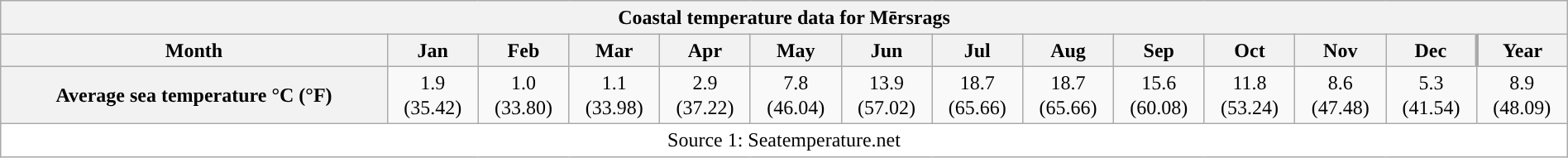<table style="width:100%;text-align:center;line-height:1.2em;margin-left:auto;margin-right:auto" class="wikitable">
<tr>
<th Colspan=14>Coastal temperature data for Mērsrags</th>
</tr>
<tr>
<th>Month</th>
<th>Jan</th>
<th>Feb</th>
<th>Mar</th>
<th>Apr</th>
<th>May</th>
<th>Jun</th>
<th>Jul</th>
<th>Aug</th>
<th>Sep</th>
<th>Oct</th>
<th>Nov</th>
<th>Dec</th>
<th style="border-left-width:medium">Year</th>
</tr>
<tr>
<th>Average sea temperature °C (°F)</th>
<td>1.9<br>(35.42)</td>
<td>1.0<br>(33.80)</td>
<td>1.1<br>(33.98)</td>
<td>2.9<br>(37.22)</td>
<td>7.8<br>(46.04)</td>
<td>13.9<br>(57.02)</td>
<td>18.7<br>(65.66)</td>
<td>18.7<br>(65.66)</td>
<td>15.6<br>(60.08)</td>
<td>11.8<br>(53.24)</td>
<td>8.6<br>(47.48)</td>
<td>5.3<br>(41.54)</td>
<td>8.9<br>(48.09)</td>
</tr>
<tr>
<th Colspan=14 style="background:#ffffff;font-weight:normal;font-size:100%;">Source 1: Seatemperature.net</th>
</tr>
</table>
